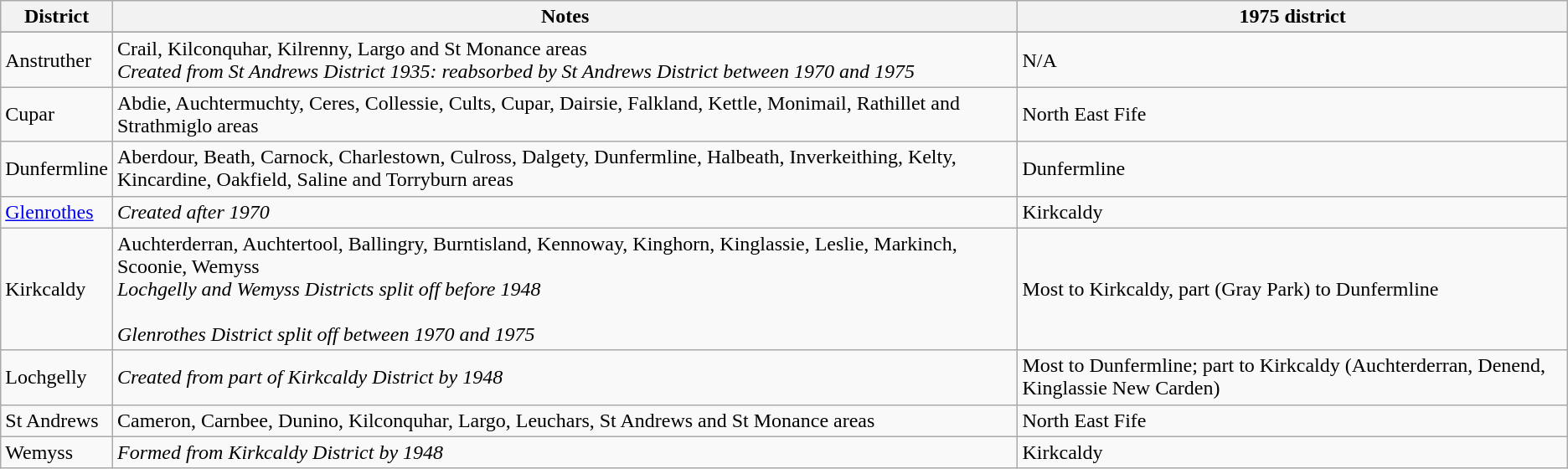<table class="wikitable">
<tr>
<th>District</th>
<th>Notes</th>
<th>1975 district</th>
</tr>
<tr>
</tr>
<tr>
<td>Anstruther</td>
<td>Crail, Kilconquhar, Kilrenny, Largo and St Monance areas <br><em>Created from St Andrews District 1935: reabsorbed by St Andrews District between 1970 and 1975</em></td>
<td>N/A</td>
</tr>
<tr>
<td>Cupar</td>
<td>Abdie, Auchtermuchty, Ceres, Collessie, Cults, Cupar, Dairsie, Falkland, Kettle, Monimail, Rathillet and Strathmiglo areas</td>
<td>North East Fife</td>
</tr>
<tr>
<td>Dunfermline</td>
<td>Aberdour, Beath, Carnock, Charlestown, Culross, Dalgety, Dunfermline, Halbeath, Inverkeithing, Kelty, Kincardine, Oakfield, Saline and Torryburn areas</td>
<td>Dunfermline</td>
</tr>
<tr>
<td><a href='#'>Glenrothes</a></td>
<td><em>Created after 1970</em></td>
<td>Kirkcaldy</td>
</tr>
<tr>
<td>Kirkcaldy</td>
<td>Auchterderran, Auchtertool, Ballingry, Burntisland, Kennoway, Kinghorn, Kinglassie, Leslie, Markinch, Scoonie, Wemyss <br><em>Lochgelly and Wemyss Districts split off before 1948</em><br><br><em>Glenrothes District split off between 1970 and 1975</em></td>
<td>Most to Kirkcaldy, part (Gray Park) to Dunfermline</td>
</tr>
<tr>
<td>Lochgelly</td>
<td><em>Created from part of Kirkcaldy District by 1948</em></td>
<td>Most to Dunfermline; part to Kirkcaldy (Auchterderran, Denend, Kinglassie New Carden)</td>
</tr>
<tr>
<td>St Andrews</td>
<td>Cameron, Carnbee, Dunino, Kilconquhar, Largo, Leuchars, St Andrews and St Monance areas</td>
<td>North East Fife</td>
</tr>
<tr>
<td>Wemyss</td>
<td><em>Formed from Kirkcaldy District by 1948</em></td>
<td>Kirkcaldy</td>
</tr>
</table>
